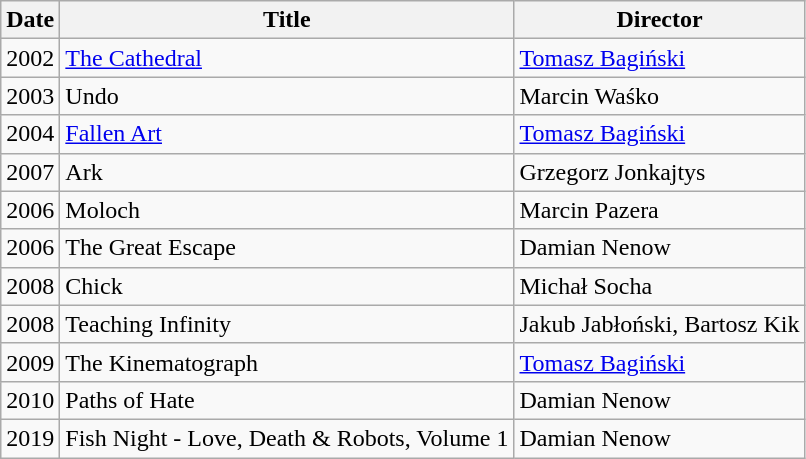<table class="wikitable">
<tr>
<th>Date</th>
<th>Title</th>
<th>Director</th>
</tr>
<tr>
<td>2002</td>
<td><a href='#'>The Cathedral</a></td>
<td><a href='#'>Tomasz Bagiński</a></td>
</tr>
<tr>
<td>2003</td>
<td>Undo</td>
<td>Marcin Waśko</td>
</tr>
<tr>
<td>2004</td>
<td><a href='#'>Fallen Art</a></td>
<td><a href='#'>Tomasz Bagiński</a></td>
</tr>
<tr>
<td>2007</td>
<td>Ark</td>
<td>Grzegorz Jonkajtys</td>
</tr>
<tr>
<td>2006</td>
<td>Moloch</td>
<td>Marcin Pazera</td>
</tr>
<tr>
<td>2006</td>
<td>The Great Escape</td>
<td>Damian Nenow</td>
</tr>
<tr>
<td>2008</td>
<td>Chick</td>
<td>Michał Socha</td>
</tr>
<tr>
<td>2008</td>
<td>Teaching Infinity</td>
<td>Jakub Jabłoński, Bartosz Kik</td>
</tr>
<tr>
<td>2009</td>
<td>The Kinematograph</td>
<td><a href='#'>Tomasz Bagiński</a></td>
</tr>
<tr>
<td>2010</td>
<td>Paths of Hate</td>
<td>Damian Nenow</td>
</tr>
<tr>
<td>2019</td>
<td>Fish Night - Love, Death & Robots, Volume 1</td>
<td>Damian Nenow</td>
</tr>
</table>
